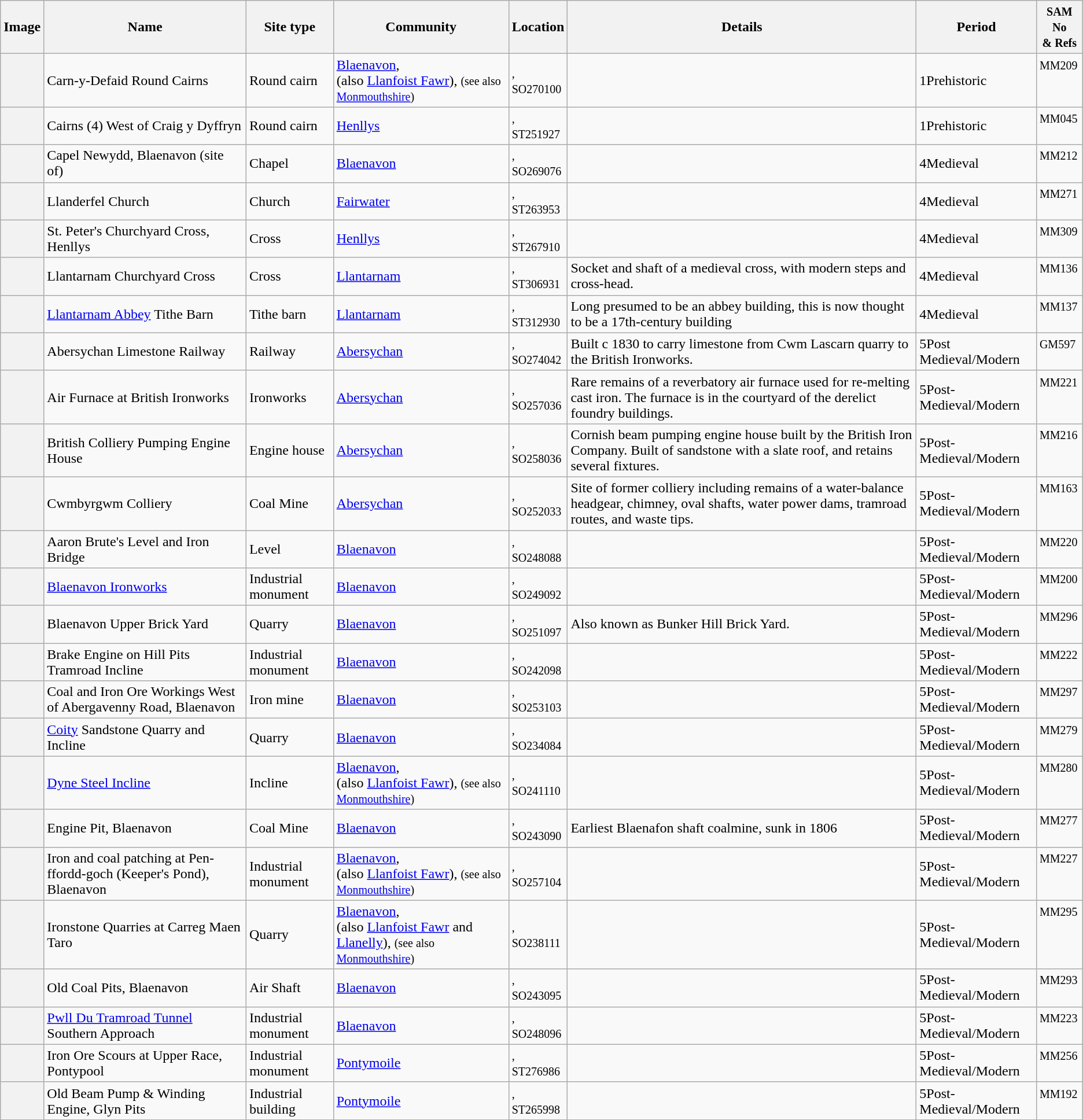<table class=" wikitable plainrowheaders sortable" border="1">
<tr>
<th scope="col" class="unsortable">Image</th>
<th scope="col">Name</th>
<th scope="col">Site type</th>
<th scope="col">Community</th>
<th scope="col">Location</th>
<th scope="col" class="unsortable">Details</th>
<th scope="col">Period</th>
<th scope="col"><small>SAM No<br>& Refs</small></th>
</tr>
<tr>
<th scope="row"></th>
<td>Carn-y-Defaid Round Cairns</td>
<td>Round cairn</td>
<td><a href='#'>Blaenavon</a>, <br>(also <a href='#'>Llanfoist Fawr</a>), <small>(see also <a href='#'>Monmouthshire</a>)</small></td>
<td><small>, <br>SO270100</small></td>
<td></td>
<td><span>1</span>Prehistoric<br></td>
<td style="vertical-align:top;"><small>MM209</small><br></td>
</tr>
<tr>
<th scope="row"></th>
<td>Cairns (4) West of Craig y Dyffryn</td>
<td>Round cairn</td>
<td><a href='#'>Henllys</a></td>
<td><small>, <br>ST251927</small></td>
<td></td>
<td><span>1</span>Prehistoric<br></td>
<td style="vertical-align:top;"><small>MM045</small><br></td>
</tr>
<tr>
<th scope="row"></th>
<td>Capel Newydd, Blaenavon (site of)</td>
<td>Chapel</td>
<td><a href='#'>Blaenavon</a></td>
<td><small>, <br>SO269076</small></td>
<td></td>
<td><span>4</span>Medieval<br></td>
<td style="vertical-align:top;"><small>MM212</small><br></td>
</tr>
<tr>
<th scope="row"></th>
<td>Llanderfel Church</td>
<td>Church</td>
<td><a href='#'>Fairwater</a></td>
<td><small>, <br>ST263953</small></td>
<td></td>
<td><span>4</span>Medieval<br></td>
<td style="vertical-align:top;"><small>MM271</small><br></td>
</tr>
<tr>
<th scope="row"></th>
<td>St. Peter's Churchyard Cross, Henllys</td>
<td>Cross</td>
<td><a href='#'>Henllys</a></td>
<td><small>, <br>ST267910</small></td>
<td></td>
<td><span>4</span>Medieval<br></td>
<td style="vertical-align:top;"><small>MM309</small><br></td>
</tr>
<tr>
<th scope="row"></th>
<td>Llantarnam Churchyard Cross</td>
<td>Cross</td>
<td><a href='#'>Llantarnam</a></td>
<td><small>, <br>ST306931</small></td>
<td>Socket and shaft of a medieval cross, with modern steps and cross-head.</td>
<td><span>4</span>Medieval<br></td>
<td style="vertical-align:top;"><small>MM136</small><br></td>
</tr>
<tr>
<th scope="row"></th>
<td><a href='#'>Llantarnam Abbey</a> Tithe Barn</td>
<td>Tithe barn</td>
<td><a href='#'>Llantarnam</a></td>
<td><small>, <br>ST312930</small></td>
<td>Long presumed to be an abbey building, this is now thought to be a 17th-century building</td>
<td><span>4</span>Medieval<br></td>
<td style="vertical-align:top;"><small>MM137</small><br></td>
</tr>
<tr>
<th scope="row"></th>
<td>Abersychan Limestone Railway</td>
<td>Railway</td>
<td><a href='#'>Abersychan</a></td>
<td><small>, <br>SO274042</small></td>
<td>Built c 1830 to carry limestone from Cwm Lascarn quarry to the British Ironworks.</td>
<td><span>5</span>Post Medieval/Modern<br></td>
<td style="vertical-align:top;"><small>GM597</small><br></td>
</tr>
<tr>
<th scope="row"></th>
<td>Air Furnace at British Ironworks</td>
<td>Ironworks</td>
<td><a href='#'>Abersychan</a></td>
<td><small>, <br>SO257036</small></td>
<td>Rare remains of a reverbatory air furnace used for re-melting cast iron. The furnace is in the courtyard of the derelict foundry buildings.</td>
<td><span>5</span>Post-Medieval/Modern<br></td>
<td style="vertical-align:top;"><small>MM221</small><br></td>
</tr>
<tr>
<th scope="row"></th>
<td>British Colliery Pumping Engine House</td>
<td>Engine house</td>
<td><a href='#'>Abersychan</a></td>
<td><small>, <br>SO258036</small></td>
<td>Cornish beam pumping engine house built by the British Iron Company. Built of sandstone with a slate roof, and retains several fixtures.</td>
<td><span>5</span>Post-Medieval/Modern<br></td>
<td style="vertical-align:top;"><small>MM216</small><br></td>
</tr>
<tr>
<th scope="row"></th>
<td>Cwmbyrgwm Colliery</td>
<td>Coal Mine</td>
<td><a href='#'>Abersychan</a></td>
<td><small>, <br>SO252033</small></td>
<td>Site of former colliery including remains of a water-balance headgear, chimney, oval shafts, water power dams, tramroad routes, and waste tips.</td>
<td><span>5</span>Post-Medieval/Modern<br></td>
<td style="vertical-align:top;"><small>MM163</small><br></td>
</tr>
<tr>
<th scope="row"></th>
<td>Aaron Brute's Level and Iron Bridge </td>
<td>Level</td>
<td><a href='#'>Blaenavon</a></td>
<td><small>, <br>SO248088</small></td>
<td></td>
<td><span>5</span>Post-Medieval/Modern<br></td>
<td style="vertical-align:top;"><small>MM220</small><br></td>
</tr>
<tr>
<th scope="row"></th>
<td><a href='#'>Blaenavon Ironworks</a>  </td>
<td>Industrial monument</td>
<td><a href='#'>Blaenavon</a></td>
<td><small>, <br>SO249092</small></td>
<td></td>
<td><span>5</span>Post-Medieval/Modern<br></td>
<td style="vertical-align:top;"><small>MM200</small><br></td>
</tr>
<tr>
<th scope="row"></th>
<td>Blaenavon Upper Brick Yard </td>
<td>Quarry</td>
<td><a href='#'>Blaenavon</a></td>
<td><small>, <br>SO251097</small></td>
<td>Also known as Bunker Hill Brick Yard.</td>
<td><span>5</span>Post-Medieval/Modern<br></td>
<td style="vertical-align:top;"><small>MM296</small><br></td>
</tr>
<tr>
<th scope="row"></th>
<td>Brake Engine on Hill Pits Tramroad Incline </td>
<td>Industrial monument</td>
<td><a href='#'>Blaenavon</a></td>
<td><small>, <br>SO242098</small></td>
<td></td>
<td><span>5</span>Post-Medieval/Modern<br></td>
<td style="vertical-align:top;"><small>MM222</small><br></td>
</tr>
<tr>
<th scope="row"></th>
<td>Coal and Iron Ore Workings West of Abergavenny Road, Blaenavon </td>
<td>Iron mine</td>
<td><a href='#'>Blaenavon</a></td>
<td><small>, <br>SO253103</small></td>
<td></td>
<td><span>5</span>Post-Medieval/Modern<br></td>
<td style="vertical-align:top;"><small>MM297</small><br></td>
</tr>
<tr>
<th scope="row"></th>
<td><a href='#'>Coity</a> Sandstone Quarry and Incline </td>
<td>Quarry</td>
<td><a href='#'>Blaenavon</a></td>
<td><small>, <br>SO234084</small></td>
<td></td>
<td><span>5</span>Post-Medieval/Modern<br></td>
<td style="vertical-align:top;"><small>MM279</small><br></td>
</tr>
<tr>
<th scope="row"></th>
<td><a href='#'>Dyne Steel Incline</a> </td>
<td>Incline</td>
<td><a href='#'>Blaenavon</a>, <br>(also <a href='#'>Llanfoist Fawr</a>), <small>(see also <a href='#'>Monmouthshire</a>)</small></td>
<td><small>, <br>SO241110</small></td>
<td></td>
<td><span>5</span>Post-Medieval/Modern<br></td>
<td style="vertical-align:top;"><small>MM280</small><br></td>
</tr>
<tr>
<th scope="row"></th>
<td>Engine Pit, Blaenavon </td>
<td>Coal Mine</td>
<td><a href='#'>Blaenavon</a></td>
<td><small>, <br>SO243090</small></td>
<td>Earliest Blaenafon shaft coalmine, sunk in 1806</td>
<td><span>5</span>Post-Medieval/Modern<br></td>
<td style="vertical-align:top;"><small>MM277</small><br></td>
</tr>
<tr>
<th scope="row"></th>
<td>Iron and coal patching at Pen-ffordd-goch (Keeper's Pond), Blaenavon </td>
<td>Industrial monument</td>
<td><a href='#'>Blaenavon</a>, <br>(also <a href='#'>Llanfoist Fawr</a>), <small>(see also <a href='#'>Monmouthshire</a>)</small></td>
<td><small>, <br>SO257104</small></td>
<td></td>
<td><span>5</span>Post-Medieval/Modern<br></td>
<td style="vertical-align:top;"><small>MM227</small><br></td>
</tr>
<tr>
<th scope="row"></th>
<td>Ironstone Quarries at Carreg Maen Taro </td>
<td>Quarry</td>
<td><a href='#'>Blaenavon</a>, <br>(also <a href='#'>Llanfoist Fawr</a> and <a href='#'>Llanelly</a>), <small>(see also <a href='#'>Monmouthshire</a>)</small></td>
<td><small>, <br>SO238111</small></td>
<td></td>
<td><span>5</span>Post-Medieval/Modern<br></td>
<td style="vertical-align:top;"><small>MM295</small><br></td>
</tr>
<tr>
<th scope="row"></th>
<td>Old Coal Pits, Blaenavon </td>
<td>Air Shaft</td>
<td><a href='#'>Blaenavon</a></td>
<td><small>, <br>SO243095</small></td>
<td></td>
<td><span>5</span>Post-Medieval/Modern<br></td>
<td style="vertical-align:top;"><small>MM293</small><br></td>
</tr>
<tr>
<th scope="row"></th>
<td><a href='#'>Pwll Du Tramroad Tunnel</a> Southern Approach </td>
<td>Industrial monument</td>
<td><a href='#'>Blaenavon</a></td>
<td><small>, <br>SO248096</small></td>
<td></td>
<td><span>5</span>Post-Medieval/Modern<br></td>
<td style="vertical-align:top;"><small>MM223</small><br></td>
</tr>
<tr>
<th scope="row"></th>
<td>Iron Ore Scours at Upper Race, Pontypool</td>
<td>Industrial monument</td>
<td><a href='#'>Pontymoile</a></td>
<td><small>, <br>ST276986</small></td>
<td></td>
<td><span>5</span>Post-Medieval/Modern<br></td>
<td style="vertical-align:top;"><small>MM256</small><br></td>
</tr>
<tr>
<th scope="row"></th>
<td>Old Beam Pump & Winding Engine, Glyn Pits</td>
<td>Industrial building</td>
<td><a href='#'>Pontymoile</a></td>
<td><small>, <br>ST265998</small></td>
<td></td>
<td><span>5</span>Post-Medieval/Modern<br></td>
<td style="vertical-align:top;"><small>MM192</small><br></td>
</tr>
<tr>
</tr>
</table>
